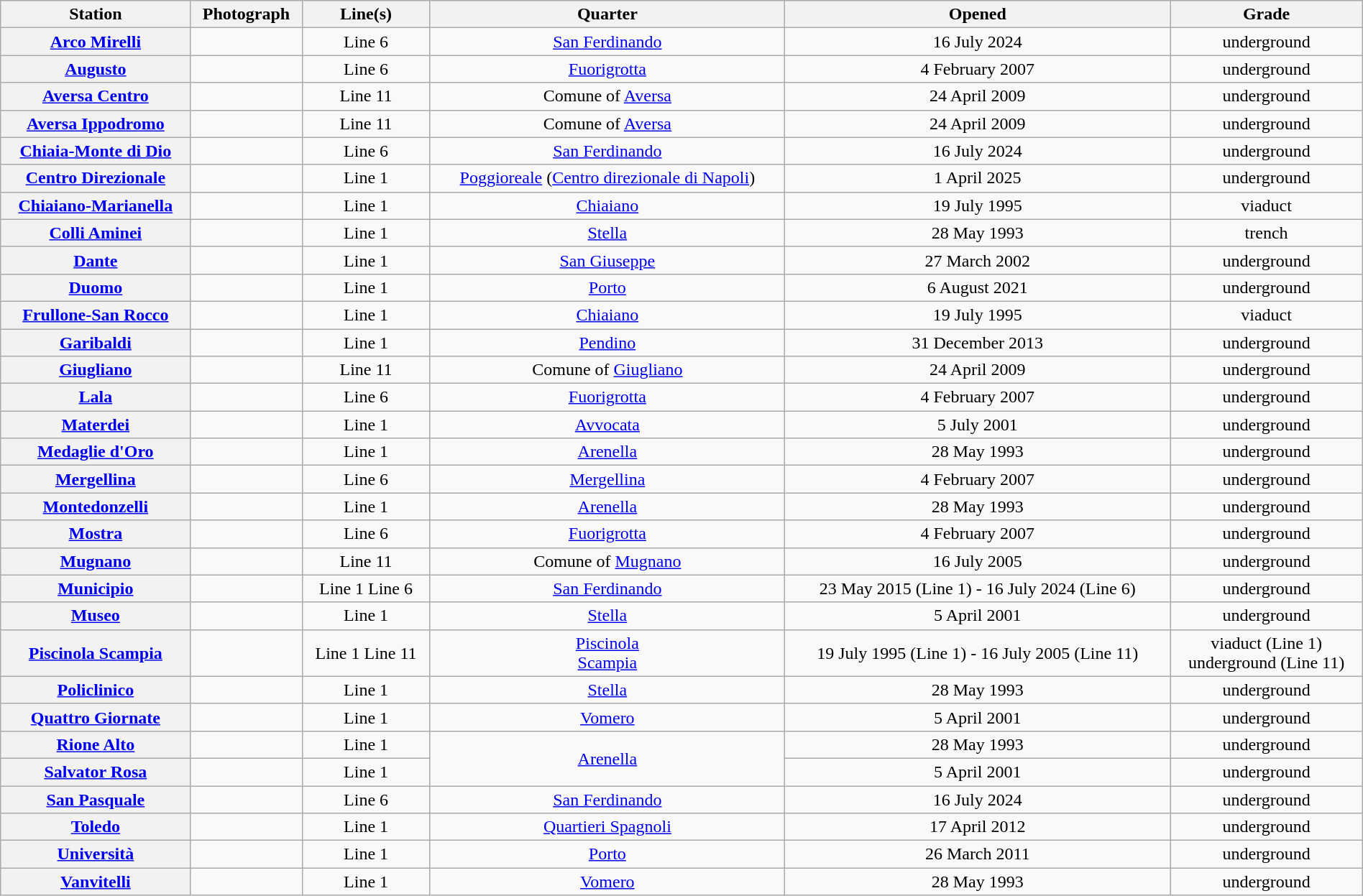<table class="wikitable sortable plainrowheaders" style="width: 100%; text-align: center;">
<tr>
<th scope=col>Station</th>
<th scope=col class="unsortable">Photograph</th>
<th class="sortable" scope=col>Line(s)</th>
<th scope=col>Quarter</th>
<th scope=col>Opened</th>
<th>Grade</th>
</tr>
<tr>
<th scope=row><a href='#'>Arco Mirelli</a></th>
<td></td>
<td><span>Line 6</span></td>
<td><a href='#'>San Ferdinando</a></td>
<td>16 July 2024</td>
<td>underground</td>
</tr>
<tr>
<th scope=row><a href='#'>Augusto</a></th>
<td></td>
<td><span>Line 6</span></td>
<td><a href='#'>Fuorigrotta</a></td>
<td>4 February 2007</td>
<td>underground</td>
</tr>
<tr>
<th scope=row><a href='#'>Aversa Centro</a></th>
<td></td>
<td><span>Line 11</span></td>
<td>Comune of <a href='#'>Aversa</a></td>
<td>24 April 2009</td>
<td>underground</td>
</tr>
<tr>
<th scope=row><a href='#'>Aversa Ippodromo</a></th>
<td></td>
<td><span>Line 11</span></td>
<td>Comune of <a href='#'>Aversa</a></td>
<td>24 April 2009</td>
<td>underground</td>
</tr>
<tr>
<th scope=row><a href='#'>Chiaia-Monte di Dio</a></th>
<td></td>
<td><span>Line 6</span></td>
<td><a href='#'>San Ferdinando</a></td>
<td>16 July 2024</td>
<td>underground</td>
</tr>
<tr>
<th scope=row><a href='#'>Centro Direzionale</a></th>
<td></td>
<td><span>Line 1</span></td>
<td><a href='#'>Poggioreale</a> (<a href='#'>Centro direzionale di Napoli</a>)</td>
<td>1 April 2025</td>
<td>underground</td>
</tr>
<tr>
<th scope=row><a href='#'>Chiaiano-Marianella</a></th>
<td></td>
<td><span>Line 1</span></td>
<td><a href='#'>Chiaiano</a></td>
<td>19 July 1995</td>
<td>viaduct</td>
</tr>
<tr>
<th scope=row><a href='#'>Colli Aminei</a></th>
<td></td>
<td><span>Line 1</span></td>
<td><a href='#'>Stella</a></td>
<td>28 May 1993</td>
<td>trench</td>
</tr>
<tr>
<th scope=row><a href='#'>Dante</a></th>
<td></td>
<td><span>Line 1</span></td>
<td><a href='#'>San Giuseppe</a></td>
<td>27 March 2002</td>
<td>underground</td>
</tr>
<tr>
<th scope=row><a href='#'>Duomo</a></th>
<td></td>
<td><span>Line 1</span></td>
<td><a href='#'>Porto</a></td>
<td>6 August 2021</td>
<td>underground</td>
</tr>
<tr>
<th scope=row><a href='#'>Frullone-San Rocco</a></th>
<td></td>
<td><span>Line 1</span></td>
<td><a href='#'>Chiaiano</a></td>
<td>19 July 1995</td>
<td>viaduct</td>
</tr>
<tr>
<th scope=row><a href='#'>Garibaldi</a></th>
<td></td>
<td><span>Line 1</span></td>
<td><a href='#'>Pendino</a></td>
<td>31 December 2013</td>
<td>underground</td>
</tr>
<tr>
<th scope=row><a href='#'>Giugliano</a></th>
<td></td>
<td><span>Line 11</span></td>
<td>Comune of <a href='#'>Giugliano</a></td>
<td>24 April 2009</td>
<td>underground</td>
</tr>
<tr>
<th scope=row><a href='#'>Lala</a></th>
<td></td>
<td><span>Line 6</span></td>
<td><a href='#'>Fuorigrotta</a></td>
<td>4 February 2007</td>
<td>underground</td>
</tr>
<tr>
<th scope=row><a href='#'>Materdei</a></th>
<td></td>
<td><span>Line 1</span></td>
<td><a href='#'>Avvocata</a></td>
<td>5 July 2001</td>
<td>underground</td>
</tr>
<tr>
<th scope=row><a href='#'>Medaglie d'Oro</a></th>
<td></td>
<td><span>Line 1</span></td>
<td><a href='#'>Arenella</a></td>
<td>28 May 1993</td>
<td>underground</td>
</tr>
<tr>
<th scope=row><a href='#'>Mergellina</a></th>
<td></td>
<td><span>Line 6</span></td>
<td><a href='#'>Mergellina</a></td>
<td>4 February 2007</td>
<td>underground</td>
</tr>
<tr>
<th scope=row><a href='#'>Montedonzelli</a></th>
<td></td>
<td><span>Line 1</span></td>
<td><a href='#'>Arenella</a></td>
<td>28 May 1993</td>
<td>underground</td>
</tr>
<tr>
<th scope=row><a href='#'>Mostra</a></th>
<td></td>
<td><span>Line 6</span></td>
<td><a href='#'>Fuorigrotta</a></td>
<td>4 February 2007</td>
<td>underground</td>
</tr>
<tr>
<th scope=row><a href='#'>Mugnano</a></th>
<td></td>
<td><span>Line 11</span></td>
<td>Comune of <a href='#'>Mugnano</a></td>
<td>16 July 2005</td>
<td>underground</td>
</tr>
<tr>
<th scope=row><a href='#'>Municipio</a></th>
<td></td>
<td><span>Line 1</span> <span>Line 6</span></td>
<td><a href='#'>San Ferdinando</a></td>
<td>23 May 2015 (Line 1) - 16 July 2024 (Line 6)</td>
<td>underground</td>
</tr>
<tr>
<th scope=row><a href='#'>Museo</a></th>
<td></td>
<td><span>Line 1</span></td>
<td><a href='#'>Stella</a></td>
<td>5 April 2001</td>
<td>underground</td>
</tr>
<tr>
<th scope=row><a href='#'>Piscinola Scampia</a></th>
<td></td>
<td><span>Line 1</span>  <span>Line 11</span></td>
<td><a href='#'>Piscinola</a><br><a href='#'>Scampia</a></td>
<td>19 July 1995 (Line 1) - 16 July 2005 (Line 11)</td>
<td>viaduct (Line 1)<br>underground (Line 11)</td>
</tr>
<tr>
<th scope=row><a href='#'>Policlinico</a></th>
<td></td>
<td><span>Line 1</span></td>
<td><a href='#'>Stella</a></td>
<td>28 May 1993</td>
<td>underground</td>
</tr>
<tr>
<th scope=row><a href='#'>Quattro Giornate</a></th>
<td></td>
<td><span>Line 1</span></td>
<td><a href='#'>Vomero</a></td>
<td>5 April 2001</td>
<td>underground</td>
</tr>
<tr>
<th scope=row><a href='#'>Rione Alto</a></th>
<td></td>
<td><span>Line 1</span></td>
<td rowspan="2"><a href='#'>Arenella</a></td>
<td>28 May 1993</td>
<td>underground</td>
</tr>
<tr>
<th scope=row><a href='#'>Salvator Rosa</a></th>
<td></td>
<td><span>Line 1</span></td>
<td>5 April 2001</td>
<td>underground</td>
</tr>
<tr>
<th scope=row><a href='#'>San Pasquale</a></th>
<td></td>
<td><span>Line 6</span></td>
<td><a href='#'>San Ferdinando</a></td>
<td>16 July 2024</td>
<td>underground</td>
</tr>
<tr>
<th scope=row><a href='#'>Toledo</a></th>
<td></td>
<td><span>Line 1</span></td>
<td><a href='#'>Quartieri Spagnoli</a></td>
<td>17 April 2012</td>
<td>underground</td>
</tr>
<tr>
<th scope=row><a href='#'>Università</a></th>
<td></td>
<td><span>Line 1</span></td>
<td><a href='#'>Porto</a></td>
<td>26 March 2011</td>
<td>underground</td>
</tr>
<tr>
<th scope=row><a href='#'>Vanvitelli</a></th>
<td></td>
<td><span>Line 1</span></td>
<td><a href='#'>Vomero</a></td>
<td>28 May 1993</td>
<td>underground</td>
</tr>
</table>
